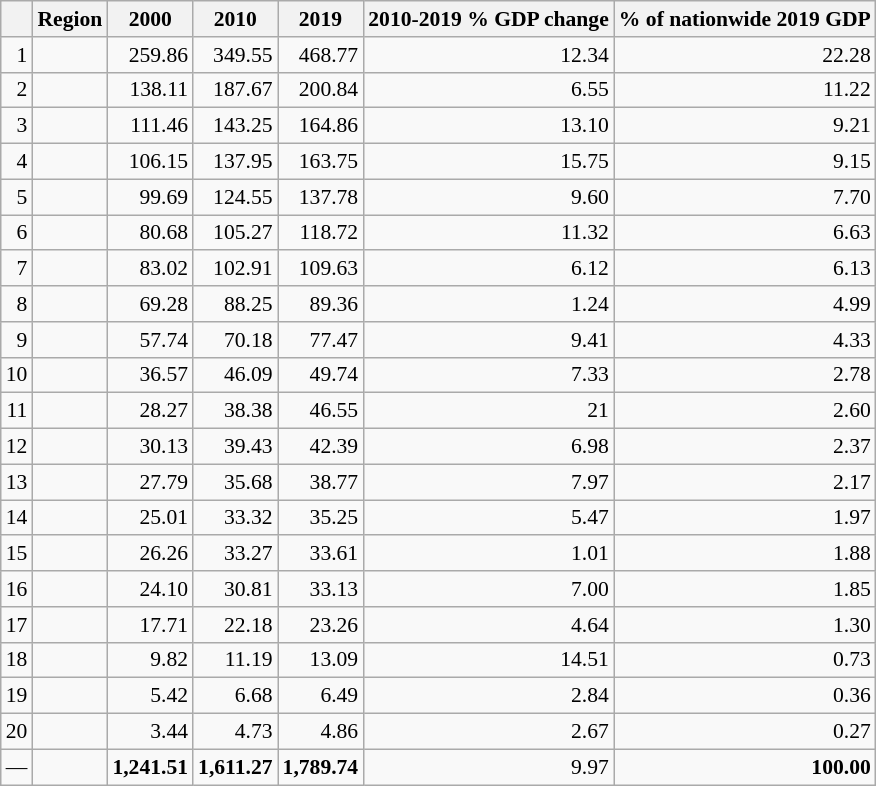<table class="wikitable sortable" style="text-align: right;font-size:90%">
<tr>
<th></th>
<th>Region</th>
<th>2000</th>
<th>2010</th>
<th>2019</th>
<th>2010-2019 % GDP change</th>
<th>% of nationwide 2019 GDP</th>
</tr>
<tr>
<td>1</td>
<td align="left"></td>
<td>259.86</td>
<td>349.55</td>
<td>468.77</td>
<td> 12.34</td>
<td>22.28</td>
</tr>
<tr>
<td>2</td>
<td align="left"></td>
<td>138.11</td>
<td>187.67</td>
<td>200.84</td>
<td> 6.55</td>
<td>11.22</td>
</tr>
<tr>
<td>3</td>
<td align="left"></td>
<td>111.46</td>
<td>143.25</td>
<td>164.86</td>
<td> 13.10</td>
<td>9.21</td>
</tr>
<tr>
<td>4</td>
<td align="left"></td>
<td>106.15</td>
<td>137.95</td>
<td>163.75</td>
<td> 15.75</td>
<td>9.15</td>
</tr>
<tr>
<td>5</td>
<td align="left"></td>
<td>99.69</td>
<td>124.55</td>
<td>137.78</td>
<td> 9.60</td>
<td>7.70</td>
</tr>
<tr>
<td>6</td>
<td align="left"></td>
<td>80.68</td>
<td>105.27</td>
<td>118.72</td>
<td> 11.32</td>
<td>6.63</td>
</tr>
<tr>
<td>7</td>
<td align="left"></td>
<td>83.02</td>
<td>102.91</td>
<td>109.63</td>
<td> 6.12</td>
<td>6.13</td>
</tr>
<tr>
<td>8</td>
<td align="left"></td>
<td>69.28</td>
<td>88.25</td>
<td>89.36</td>
<td> 1.24</td>
<td>4.99</td>
</tr>
<tr>
<td>9</td>
<td align="left"></td>
<td>57.74</td>
<td>70.18</td>
<td>77.47</td>
<td> 9.41</td>
<td>4.33</td>
</tr>
<tr>
<td>10</td>
<td align="left"></td>
<td>36.57</td>
<td>46.09</td>
<td>49.74</td>
<td> 7.33</td>
<td>2.78</td>
</tr>
<tr>
<td>11</td>
<td align="left"></td>
<td>28.27</td>
<td>38.38</td>
<td>46.55</td>
<td> 21</td>
<td>2.60</td>
</tr>
<tr>
<td>12</td>
<td align="left"></td>
<td>30.13</td>
<td>39.43</td>
<td>42.39</td>
<td> 6.98</td>
<td>2.37</td>
</tr>
<tr>
<td>13</td>
<td align="left"></td>
<td>27.79</td>
<td>35.68</td>
<td>38.77</td>
<td> 7.97</td>
<td>2.17</td>
</tr>
<tr>
<td>14</td>
<td align="left"></td>
<td>25.01</td>
<td>33.32</td>
<td>35.25</td>
<td> 5.47</td>
<td>1.97</td>
</tr>
<tr>
<td>15</td>
<td align="left"></td>
<td>26.26</td>
<td>33.27</td>
<td>33.61</td>
<td> 1.01</td>
<td>1.88</td>
</tr>
<tr>
<td>16</td>
<td align="left"></td>
<td>24.10</td>
<td>30.81</td>
<td>33.13</td>
<td> 7.00</td>
<td>1.85</td>
</tr>
<tr>
<td>17</td>
<td align="left"></td>
<td>17.71</td>
<td>22.18</td>
<td>23.26</td>
<td> 4.64</td>
<td>1.30</td>
</tr>
<tr>
<td>18</td>
<td align="left"></td>
<td>9.82</td>
<td>11.19</td>
<td>13.09</td>
<td> 14.51</td>
<td>0.73</td>
</tr>
<tr>
<td>19</td>
<td align="left"></td>
<td>5.42</td>
<td>6.68</td>
<td>6.49</td>
<td> 2.84</td>
<td>0.36</td>
</tr>
<tr>
<td>20</td>
<td align="left"></td>
<td>3.44</td>
<td>4.73</td>
<td>4.86</td>
<td> 2.67</td>
<td>0.27</td>
</tr>
<tr>
<td>—</td>
<td align="left"><strong></strong></td>
<td><strong>1,241.51</strong></td>
<td><strong>1,611.27</strong></td>
<td><strong>1,789.74</strong></td>
<td> 9.97</td>
<td><strong>100.00</strong></td>
</tr>
</table>
